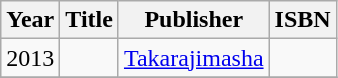<table class="wikitable">
<tr>
<th>Year</th>
<th>Title</th>
<th>Publisher</th>
<th>ISBN</th>
</tr>
<tr>
<td>2013</td>
<td></td>
<td><a href='#'>Takarajimasha</a></td>
<td></td>
</tr>
<tr>
</tr>
</table>
